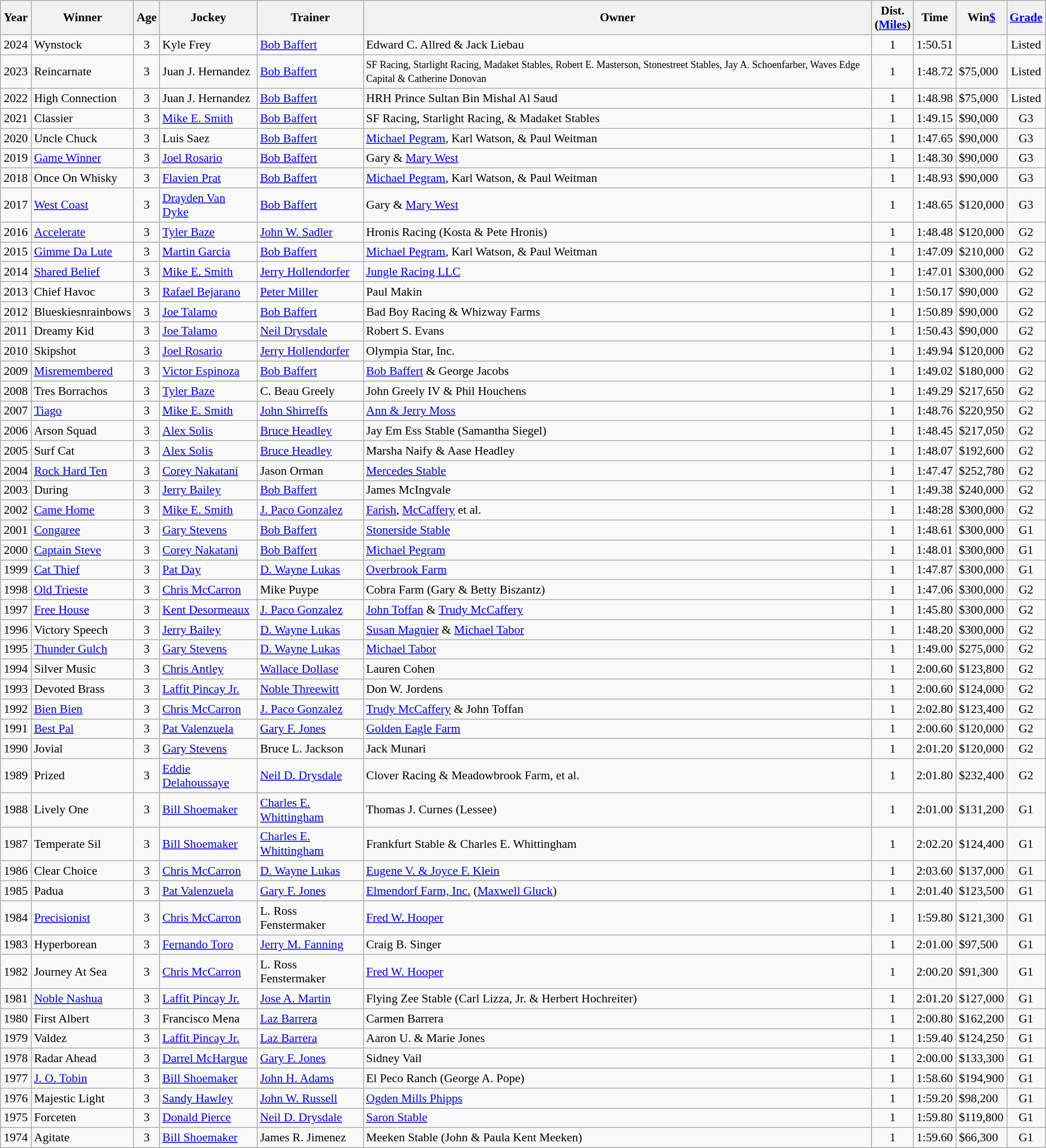<table class="wikitable sortable" style="font-size:90%">
<tr>
<th style="width:30px">Year<br></th>
<th style="width:110px">Winner<br></th>
<th style="width:20px">Age<br></th>
<th style="width:110px">Jockey<br></th>
<th style="width:120px">Trainer<br></th>
<th>Owner<br></th>
<th style="width:25px">Dist.<br> <span>(<a href='#'>Miles</a>)</span></th>
<th style="width:25px">Time<br></th>
<th style="width:25px">Win<a href='#'>$</a><br></th>
<th style="width:25px"><a href='#'>Grade</a></th>
</tr>
<tr>
<td align="center">2024</td>
<td>Wynstock</td>
<td align="center">3</td>
<td>Kyle Frey</td>
<td><a href='#'>Bob Baffert</a></td>
<td>Edward C. Allred & Jack Liebau</td>
<td align="center">1<span></span></td>
<td>1:50.51</td>
<td></td>
<td align="center">Listed</td>
</tr>
<tr>
<td align="center">2023</td>
<td>Reincarnate</td>
<td align="center">3</td>
<td>Juan J. Hernandez</td>
<td><a href='#'>Bob Baffert</a></td>
<td><small>SF Racing, Starlight Racing, Madaket Stables, Robert E. Masterson, Stonestreet Stables, Jay A. Schoenfarber, Waves Edge Capital & Catherine Donovan</small></td>
<td align="center">1<span></span></td>
<td>1:48.72</td>
<td>$75,000</td>
<td align="center">Listed</td>
</tr>
<tr>
<td align="center">2022</td>
<td>High Connection</td>
<td align="center">3</td>
<td>Juan J. Hernandez</td>
<td><a href='#'>Bob Baffert</a></td>
<td>HRH Prince Sultan Bin Mishal Al Saud</td>
<td align="center">1<span></span></td>
<td>1:48.98</td>
<td>$75,000</td>
<td align="center">Listed</td>
</tr>
<tr>
<td align="center">2021</td>
<td>Classier</td>
<td align="center">3</td>
<td><a href='#'>Mike E. Smith</a></td>
<td><a href='#'>Bob Baffert</a></td>
<td>SF Racing, Starlight Racing, & Madaket Stables</td>
<td align="center">1<span></span></td>
<td>1:49.15</td>
<td>$90,000</td>
<td align="center">G3</td>
</tr>
<tr>
<td align="center">2020</td>
<td>Uncle Chuck</td>
<td align="center">3</td>
<td>Luis Saez</td>
<td><a href='#'>Bob Baffert</a></td>
<td><a href='#'>Michael Pegram</a>, Karl Watson, & Paul Weitman</td>
<td align="center">1<span></span></td>
<td>1:47.65</td>
<td>$90,000</td>
<td align="center">G3</td>
</tr>
<tr>
<td align=center>2019</td>
<td><a href='#'>Game Winner</a></td>
<td align=center>3</td>
<td><a href='#'>Joel Rosario</a></td>
<td><a href='#'>Bob Baffert</a></td>
<td>Gary & <a href='#'>Mary West</a></td>
<td align=center>1<span></span></td>
<td>1:48.30</td>
<td>$90,000</td>
<td align=center>G3</td>
</tr>
<tr>
<td align=center>2018</td>
<td>Once On Whisky</td>
<td align=center>3</td>
<td><a href='#'>Flavien Prat</a></td>
<td><a href='#'>Bob Baffert</a></td>
<td><a href='#'>Michael Pegram</a>, Karl Watson, & Paul Weitman</td>
<td align=center>1<span></span></td>
<td>1:48.93</td>
<td>$90,000</td>
<td align=center>G3</td>
</tr>
<tr>
<td align=center>2017</td>
<td><a href='#'>West Coast</a></td>
<td align=center>3</td>
<td><a href='#'>Drayden Van Dyke</a></td>
<td><a href='#'>Bob Baffert</a></td>
<td>Gary & <a href='#'>Mary West</a></td>
<td align=center>1<span></span></td>
<td>1:48.65</td>
<td>$120,000</td>
<td align=center>G3</td>
</tr>
<tr>
<td align=center>2016</td>
<td><a href='#'>Accelerate</a></td>
<td align=center>3</td>
<td><a href='#'>Tyler Baze</a></td>
<td><a href='#'>John W. Sadler</a></td>
<td>Hronis Racing (Kosta & Pete Hronis)</td>
<td align=center>1<span></span></td>
<td>1:48.48</td>
<td>$120,000</td>
<td align=center>G2</td>
</tr>
<tr>
<td align=center>2015</td>
<td><a href='#'>Gimme Da Lute</a></td>
<td align=center>3</td>
<td><a href='#'>Martin Garcia</a></td>
<td><a href='#'>Bob Baffert</a></td>
<td><a href='#'>Michael Pegram</a>, Karl Watson, & Paul Weitman</td>
<td align=center>1<span></span></td>
<td>1:47.09</td>
<td>$210,000</td>
<td align=center>G2</td>
</tr>
<tr>
<td align=center>2014</td>
<td><a href='#'>Shared Belief</a></td>
<td align=center>3</td>
<td><a href='#'>Mike E. Smith</a></td>
<td><a href='#'>Jerry Hollendorfer</a></td>
<td><a href='#'>Jungle Racing LLC</a></td>
<td align=center>1<span></span></td>
<td>1:47.01</td>
<td>$300,000</td>
<td align=center>G2</td>
</tr>
<tr>
<td align=center>2013</td>
<td>Chief Havoc</td>
<td align=center>3</td>
<td><a href='#'>Rafael Bejarano</a></td>
<td><a href='#'>Peter Miller</a></td>
<td>Paul Makin</td>
<td align=center>1<span></span></td>
<td>1:50.17</td>
<td>$90,000</td>
<td align=center>G2</td>
</tr>
<tr>
<td align=center>2012</td>
<td>Blueskiesnrainbows</td>
<td align=center>3</td>
<td><a href='#'>Joe Talamo</a></td>
<td><a href='#'>Bob Baffert</a></td>
<td>Bad Boy Racing & Whizway Farms</td>
<td align=center>1<span></span></td>
<td>1:50.89</td>
<td>$90,000</td>
<td align=center>G2</td>
</tr>
<tr>
<td align=center>2011</td>
<td>Dreamy Kid</td>
<td align=center>3</td>
<td><a href='#'>Joe Talamo</a></td>
<td><a href='#'>Neil Drysdale</a></td>
<td>Robert S. Evans</td>
<td align=center>1<span></span></td>
<td>1:50.43</td>
<td>$90,000</td>
<td align=center>G2</td>
</tr>
<tr>
<td align=center>2010</td>
<td>Skipshot</td>
<td align=center>3</td>
<td><a href='#'>Joel Rosario</a></td>
<td><a href='#'>Jerry Hollendorfer</a></td>
<td>Olympia Star, Inc.</td>
<td align=center>1<span></span></td>
<td>1:49.94</td>
<td>$120,000</td>
<td align=center>G2</td>
</tr>
<tr>
<td align=center>2009</td>
<td><a href='#'>Misremembered</a></td>
<td align=center>3</td>
<td><a href='#'>Victor Espinoza</a></td>
<td><a href='#'>Bob Baffert</a></td>
<td><a href='#'>Bob Baffert</a> & George Jacobs</td>
<td align=center>1<span></span></td>
<td>1:49.02</td>
<td>$180,000</td>
<td align=center>G2</td>
</tr>
<tr>
<td align=center>2008</td>
<td>Tres Borrachos</td>
<td align=center>3</td>
<td><a href='#'>Tyler Baze</a></td>
<td>C. Beau Greely</td>
<td>John Greely IV & Phil Houchens</td>
<td align=center>1<span></span></td>
<td>1:49.29</td>
<td>$217,650</td>
<td align=center>G2</td>
</tr>
<tr>
<td align=center>2007</td>
<td><a href='#'>Tiago</a></td>
<td align=center>3</td>
<td><a href='#'>Mike E. Smith</a></td>
<td><a href='#'>John Shirreffs</a></td>
<td><a href='#'>Ann & Jerry Moss</a></td>
<td align=center>1<span></span></td>
<td>1:48.76</td>
<td>$220,950</td>
<td align=center>G2</td>
</tr>
<tr>
<td align=center>2006</td>
<td>Arson Squad</td>
<td align=center>3</td>
<td><a href='#'>Alex Solis</a></td>
<td><a href='#'>Bruce Headley</a></td>
<td>Jay Em Ess Stable (Samantha Siegel)</td>
<td align=center>1<span></span></td>
<td>1:48.45</td>
<td>$217,050</td>
<td align=center>G2</td>
</tr>
<tr>
<td align=center>2005</td>
<td>Surf Cat</td>
<td align=center>3</td>
<td><a href='#'>Alex Solis</a></td>
<td><a href='#'>Bruce Headley</a></td>
<td>Marsha Naify & Aase Headley</td>
<td align=center>1<span></span></td>
<td>1:48.07</td>
<td>$192,600</td>
<td align=center>G2</td>
</tr>
<tr>
<td align=center>2004</td>
<td><a href='#'>Rock Hard Ten</a></td>
<td align=center>3</td>
<td><a href='#'>Corey Nakatani</a></td>
<td>Jason Orman</td>
<td><a href='#'>Mercedes Stable</a></td>
<td align=center>1<span></span></td>
<td>1:47.47</td>
<td>$252,780</td>
<td align=center>G2</td>
</tr>
<tr>
<td align=center>2003</td>
<td>During</td>
<td align=center>3</td>
<td><a href='#'>Jerry Bailey</a></td>
<td><a href='#'>Bob Baffert</a></td>
<td>James McIngvale</td>
<td align=center>1<span></span></td>
<td>1:49.38</td>
<td>$240,000</td>
<td align=center>G2</td>
</tr>
<tr>
<td align=center>2002</td>
<td><a href='#'>Came Home</a></td>
<td align=center>3</td>
<td><a href='#'>Mike E. Smith</a></td>
<td><a href='#'>J. Paco Gonzalez</a></td>
<td><a href='#'>Farish</a>, <a href='#'>McCaffery</a> et al.</td>
<td align=center>1<span></span></td>
<td>1:48:28</td>
<td>$300,000</td>
<td align=center>G2</td>
</tr>
<tr>
<td align=center>2001</td>
<td><a href='#'>Congaree</a></td>
<td align=center>3</td>
<td><a href='#'>Gary Stevens</a></td>
<td><a href='#'>Bob Baffert</a></td>
<td><a href='#'>Stonerside Stable</a></td>
<td align=center>1<span></span></td>
<td>1:48.61</td>
<td>$300,000</td>
<td align=center>G1</td>
</tr>
<tr>
<td align=center>2000</td>
<td><a href='#'>Captain Steve</a></td>
<td align=center>3</td>
<td><a href='#'>Corey Nakatani</a></td>
<td><a href='#'>Bob Baffert</a></td>
<td><a href='#'>Michael Pegram</a></td>
<td align=center>1<span></span></td>
<td>1:48.01</td>
<td>$300,000</td>
<td align=center>G1</td>
</tr>
<tr>
<td align=center>1999</td>
<td><a href='#'>Cat Thief</a></td>
<td align=center>3</td>
<td><a href='#'>Pat Day</a></td>
<td><a href='#'>D. Wayne Lukas</a></td>
<td><a href='#'>Overbrook Farm</a></td>
<td align=center>1<span></span></td>
<td>1:47.87</td>
<td>$300,000</td>
<td align=center>G1</td>
</tr>
<tr>
<td align=center>1998</td>
<td><a href='#'>Old Trieste</a></td>
<td align=center>3</td>
<td><a href='#'>Chris McCarron</a></td>
<td>Mike Puype</td>
<td>Cobra Farm (Gary & Betty Biszantz)</td>
<td align=center>1<span></span></td>
<td>1:47.06</td>
<td>$300,000</td>
<td align=center>G2</td>
</tr>
<tr>
<td align=center>1997</td>
<td><a href='#'>Free House</a></td>
<td align=center>3</td>
<td><a href='#'>Kent Desormeaux</a></td>
<td><a href='#'>J. Paco Gonzalez</a></td>
<td><a href='#'>John Toffan</a> & <a href='#'>Trudy McCaffery</a></td>
<td align=center>1<span></span></td>
<td>1:45.80</td>
<td>$300,000</td>
<td align=center>G2</td>
</tr>
<tr>
<td align=center>1996</td>
<td>Victory Speech</td>
<td align=center>3</td>
<td><a href='#'>Jerry Bailey</a></td>
<td><a href='#'>D. Wayne Lukas</a></td>
<td><a href='#'>Susan Magnier</a> & <a href='#'>Michael Tabor</a></td>
<td align=center>1<span></span></td>
<td>1:48.20</td>
<td>$300,000</td>
<td align=center>G2</td>
</tr>
<tr>
<td align=center>1995</td>
<td><a href='#'>Thunder Gulch</a></td>
<td align=center>3</td>
<td><a href='#'>Gary Stevens</a></td>
<td><a href='#'>D. Wayne Lukas</a></td>
<td><a href='#'>Michael Tabor</a></td>
<td align=center>1<span></span></td>
<td>1:49.00</td>
<td>$275,000</td>
<td align=center>G2</td>
</tr>
<tr>
<td align=center>1994</td>
<td>Silver Music</td>
<td align=center>3</td>
<td><a href='#'>Chris Antley</a></td>
<td><a href='#'>Wallace Dollase</a></td>
<td>Lauren Cohen</td>
<td align=center>1<span></span></td>
<td>2:00.60</td>
<td>$123,800</td>
<td align=center>G2</td>
</tr>
<tr>
<td align=center>1993</td>
<td>Devoted Brass</td>
<td align=center>3</td>
<td><a href='#'>Laffit Pincay Jr.</a></td>
<td><a href='#'>Noble Threewitt</a></td>
<td>Don W. Jordens</td>
<td align=center>1<span></span></td>
<td>2:00.60</td>
<td>$124,000</td>
<td align=center>G2</td>
</tr>
<tr>
<td align=center>1992</td>
<td><a href='#'>Bien Bien</a></td>
<td align=center>3</td>
<td><a href='#'>Chris McCarron</a></td>
<td><a href='#'>J. Paco Gonzalez</a></td>
<td><a href='#'>Trudy McCaffery</a> & John Toffan</td>
<td align=center>1<span></span></td>
<td>2:02.80</td>
<td>$123,400</td>
<td align=center>G2</td>
</tr>
<tr>
<td align=center>1991</td>
<td><a href='#'>Best Pal</a></td>
<td align=center>3</td>
<td><a href='#'>Pat Valenzuela</a></td>
<td><a href='#'>Gary F. Jones</a></td>
<td><a href='#'>Golden Eagle Farm</a></td>
<td align=center>1<span></span></td>
<td>2:00.60</td>
<td>$120,000</td>
<td align=center>G2</td>
</tr>
<tr>
<td align=center>1990</td>
<td>Jovial</td>
<td align=center>3</td>
<td><a href='#'>Gary Stevens</a></td>
<td>Bruce L. Jackson</td>
<td>Jack Munari</td>
<td align=center>1<span></span></td>
<td>2:01.20</td>
<td>$120,000</td>
<td align=center>G2</td>
</tr>
<tr>
<td align=center>1989</td>
<td>Prized</td>
<td align=center>3</td>
<td><a href='#'>Eddie Delahoussaye</a></td>
<td><a href='#'>Neil D. Drysdale</a></td>
<td>Clover Racing & Meadowbrook Farm, et al.</td>
<td align=center>1<span></span></td>
<td>2:01.80</td>
<td>$232,400</td>
<td align=center>G2</td>
</tr>
<tr>
<td align=center>1988</td>
<td>Lively One</td>
<td align=center>3</td>
<td><a href='#'>Bill Shoemaker</a></td>
<td><a href='#'>Charles E. Whittingham</a></td>
<td>Thomas J. Curnes (Lessee)</td>
<td align=center>1<span></span></td>
<td>2:01.00</td>
<td>$131,200</td>
<td align=center>G1</td>
</tr>
<tr>
<td align=center>1987</td>
<td>Temperate Sil</td>
<td align=center>3</td>
<td><a href='#'>Bill Shoemaker</a></td>
<td><a href='#'>Charles E. Whittingham</a></td>
<td>Frankfurt Stable & Charles E. Whittingham</td>
<td align=center>1<span></span></td>
<td>2:02.20</td>
<td>$124,400</td>
<td align=center>G1</td>
</tr>
<tr>
<td align=center>1986</td>
<td>Clear Choice</td>
<td align=center>3</td>
<td><a href='#'>Chris McCarron</a></td>
<td><a href='#'>D. Wayne Lukas</a></td>
<td><a href='#'>Eugene V. & Joyce F. Klein</a></td>
<td align=center>1<span></span></td>
<td>2:03.60</td>
<td>$137,000</td>
<td align=center>G1</td>
</tr>
<tr>
<td align=center>1985</td>
<td>Padua</td>
<td align=center>3</td>
<td><a href='#'>Pat Valenzuela</a></td>
<td><a href='#'>Gary F. Jones</a></td>
<td><a href='#'>Elmendorf Farm, Inc.</a> (<a href='#'>Maxwell Gluck</a>)</td>
<td align=center>1<span></span></td>
<td>2:01.40</td>
<td>$123,500</td>
<td align=center>G1</td>
</tr>
<tr>
<td align=center>1984</td>
<td><a href='#'>Precisionist</a></td>
<td align=center>3</td>
<td><a href='#'>Chris McCarron</a></td>
<td>L. Ross Fenstermaker</td>
<td><a href='#'>Fred W. Hooper</a></td>
<td align=center>1<span></span></td>
<td>1:59.80</td>
<td>$121,300</td>
<td align=center>G1</td>
</tr>
<tr>
<td align=center>1983</td>
<td>Hyperborean</td>
<td align=center>3</td>
<td><a href='#'>Fernando Toro</a></td>
<td><a href='#'>Jerry M. Fanning</a></td>
<td>Craig B. Singer</td>
<td align=center>1<span></span></td>
<td>2:01.00</td>
<td>$97,500</td>
<td align=center>G1</td>
</tr>
<tr>
<td align=center>1982</td>
<td>Journey At Sea</td>
<td align=center>3</td>
<td><a href='#'>Chris McCarron</a></td>
<td>L. Ross Fenstermaker</td>
<td><a href='#'>Fred W. Hooper</a></td>
<td align=center>1<span></span></td>
<td>2:00.20</td>
<td>$91,300</td>
<td align=center>G1</td>
</tr>
<tr>
<td align=center>1981</td>
<td><a href='#'>Noble Nashua</a></td>
<td align=center>3</td>
<td><a href='#'>Laffit Pincay Jr.</a></td>
<td><a href='#'>Jose A. Martin</a></td>
<td>Flying Zee Stable (Carl Lizza, Jr. & Herbert Hochreiter)</td>
<td align=center>1<span></span></td>
<td>2:01.20</td>
<td>$127,000</td>
<td align=center>G1</td>
</tr>
<tr>
<td align=center>1980</td>
<td>First Albert</td>
<td align=center>3</td>
<td>Francisco Mena</td>
<td><a href='#'>Laz Barrera</a></td>
<td>Carmen Barrera</td>
<td align=center>1<span></span></td>
<td>2:00.80</td>
<td>$162,200</td>
<td align=center>G1</td>
</tr>
<tr>
<td align=center>1979</td>
<td>Valdez</td>
<td align=center>3</td>
<td><a href='#'>Laffit Pincay Jr.</a></td>
<td><a href='#'>Laz Barrera</a></td>
<td>Aaron U. & Marie Jones</td>
<td align=center>1<span></span></td>
<td>1:59.40</td>
<td>$124,250</td>
<td align=center>G1</td>
</tr>
<tr>
<td align=center>1978</td>
<td>Radar Ahead</td>
<td align=center>3</td>
<td><a href='#'>Darrel McHargue</a></td>
<td><a href='#'>Gary F. Jones</a></td>
<td>Sidney Vail</td>
<td align=center>1<span></span></td>
<td>2:00.00</td>
<td>$133,300</td>
<td align=center>G1</td>
</tr>
<tr>
<td align=center>1977</td>
<td><a href='#'>J. O. Tobin</a></td>
<td align=center>3</td>
<td><a href='#'>Bill Shoemaker</a></td>
<td><a href='#'>John H. Adams</a></td>
<td>El Peco Ranch (George A. Pope)</td>
<td align=center>1<span></span></td>
<td>1:58.60</td>
<td>$194,900</td>
<td align=center>G1</td>
</tr>
<tr>
<td align=center>1976</td>
<td>Majestic Light</td>
<td align=center>3</td>
<td><a href='#'>Sandy Hawley</a></td>
<td><a href='#'>John W. Russell</a></td>
<td><a href='#'>Ogden Mills Phipps</a></td>
<td align=center>1<span></span></td>
<td>1:59.20</td>
<td>$98,200</td>
<td align=center>G1</td>
</tr>
<tr>
<td align=center>1975</td>
<td>Forceten</td>
<td align=center>3</td>
<td><a href='#'>Donald Pierce</a></td>
<td><a href='#'>Neil D. Drysdale</a></td>
<td><a href='#'>Saron Stable</a></td>
<td align=center>1<span></span></td>
<td>1:59.80</td>
<td>$119,800</td>
<td align=center>G1</td>
</tr>
<tr>
<td align=center>1974</td>
<td>Agitate</td>
<td align=center>3</td>
<td><a href='#'>Bill Shoemaker</a></td>
<td>James R. Jimenez</td>
<td>Meeken Stable (John & Paula Kent Meeken)</td>
<td align=center>1<span></span></td>
<td>1:59.60</td>
<td>$66,300</td>
<td align=center>G1</td>
</tr>
</table>
